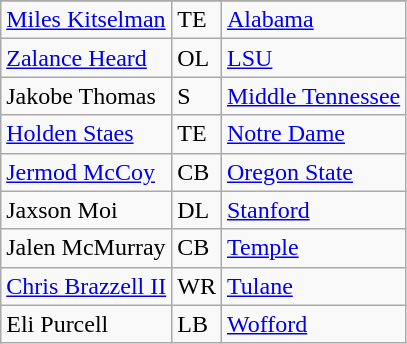<table class="wikitable">
<tr>
</tr>
<tr>
<td><a href='#'>Miles Kitselman</a></td>
<td>TE</td>
<td><a href='#'>Alabama</a></td>
</tr>
<tr>
<td><a href='#'>Zalance Heard</a></td>
<td>OL</td>
<td><a href='#'>LSU</a></td>
</tr>
<tr>
<td>Jakobe Thomas</td>
<td>S</td>
<td><a href='#'>Middle Tennessee</a></td>
</tr>
<tr>
<td><a href='#'>Holden Staes</a></td>
<td>TE</td>
<td><a href='#'>Notre Dame</a></td>
</tr>
<tr>
<td><a href='#'>Jermod McCoy</a></td>
<td>CB</td>
<td><a href='#'>Oregon State</a></td>
</tr>
<tr>
<td>Jaxson Moi</td>
<td>DL</td>
<td><a href='#'>Stanford</a></td>
</tr>
<tr>
<td>Jalen McMurray</td>
<td>CB</td>
<td><a href='#'>Temple</a></td>
</tr>
<tr>
<td><a href='#'>Chris Brazzell II</a></td>
<td>WR</td>
<td><a href='#'>Tulane</a></td>
</tr>
<tr>
<td>Eli Purcell</td>
<td>LB</td>
<td><a href='#'>Wofford</a></td>
</tr>
</table>
